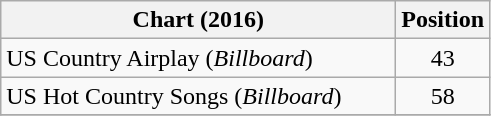<table class="wikitable sortable">
<tr>
<th scope="col" style="width:16em;">Chart (2016)</th>
<th scope="col">Position</th>
</tr>
<tr>
<td>US Country Airplay (<em>Billboard</em>)</td>
<td align="center">43</td>
</tr>
<tr>
<td>US Hot Country Songs (<em>Billboard</em>)</td>
<td align="center">58</td>
</tr>
<tr>
</tr>
</table>
